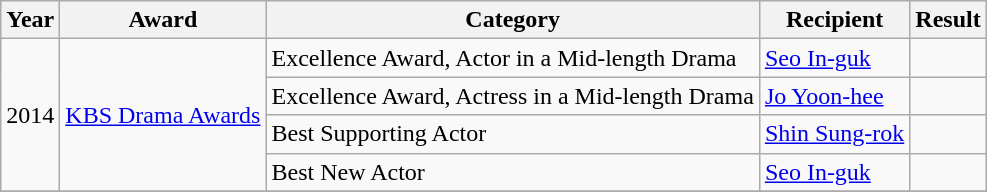<table class="wikitable">
<tr>
<th>Year</th>
<th>Award</th>
<th>Category</th>
<th>Recipient</th>
<th>Result</th>
</tr>
<tr>
<td rowspan=4>2014</td>
<td rowspan=4><a href='#'>KBS Drama Awards</a></td>
<td>Excellence Award, Actor in a Mid-length Drama</td>
<td><a href='#'>Seo In-guk</a></td>
<td></td>
</tr>
<tr>
<td>Excellence Award, Actress in a Mid-length Drama</td>
<td><a href='#'>Jo Yoon-hee</a></td>
<td></td>
</tr>
<tr>
<td>Best Supporting Actor</td>
<td><a href='#'>Shin Sung-rok</a></td>
<td></td>
</tr>
<tr>
<td>Best New Actor</td>
<td><a href='#'>Seo In-guk</a></td>
<td></td>
</tr>
<tr>
</tr>
</table>
